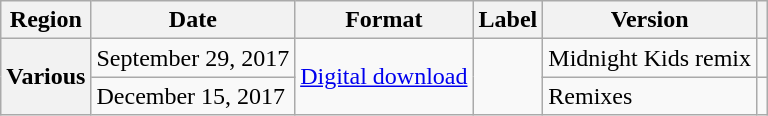<table class="wikitable plainrowheaders">
<tr>
<th scope="col">Region</th>
<th scope="col">Date</th>
<th scope="col">Format</th>
<th scope="col">Label</th>
<th scope="col">Version</th>
<th scope="col"></th>
</tr>
<tr>
<th scope="row" rowspan="2">Various</th>
<td>September 29, 2017</td>
<td rowspan="2"><a href='#'>Digital download</a></td>
<td rowspan="2"></td>
<td>Midnight Kids remix</td>
<td></td>
</tr>
<tr>
<td>December 15, 2017</td>
<td>Remixes</td>
<td></td>
</tr>
</table>
